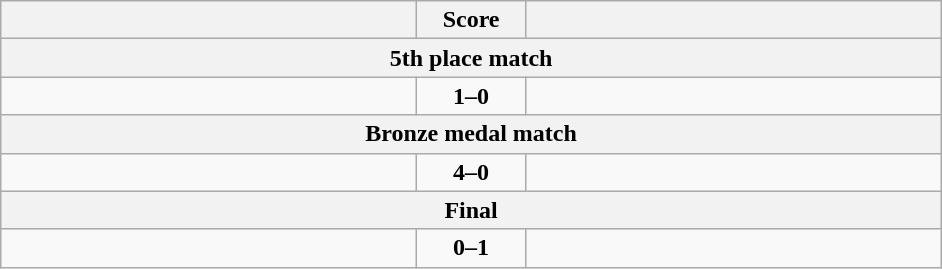<table class="wikitable" style="text-align: left;">
<tr>
<th align="right" width="270"></th>
<th width="65">Score</th>
<th align="left" width="270"></th>
</tr>
<tr>
<th colspan="3">5th place match</th>
</tr>
<tr>
<td><strong></strong></td>
<td align=center><strong>1–0</strong></td>
<td></td>
</tr>
<tr>
<th colspan="3">Bronze medal match</th>
</tr>
<tr>
<td><strong></strong></td>
<td align=center><strong>4–0</strong></td>
<td></td>
</tr>
<tr>
<th colspan="3">Final</th>
</tr>
<tr>
<td></td>
<td align=center><strong>0–1</strong></td>
<td><strong></strong></td>
</tr>
</table>
